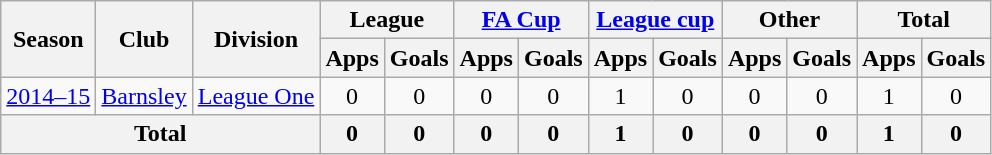<table class="wikitable" style="text-align:center;">
<tr>
<th rowspan="2">Season</th>
<th rowspan="2">Club</th>
<th rowspan="2">Division</th>
<th colspan="2">League</th>
<th colspan="2"><a href='#'>FA Cup</a></th>
<th colspan="2"><a href='#'>League cup</a></th>
<th colspan="2">Other</th>
<th colspan="2">Total</th>
</tr>
<tr>
<th>Apps</th>
<th>Goals</th>
<th>Apps</th>
<th>Goals</th>
<th>Apps</th>
<th>Goals</th>
<th>Apps</th>
<th>Goals</th>
<th>Apps</th>
<th>Goals</th>
</tr>
<tr>
<td><a href='#'>2014–15</a></td>
<td><a href='#'>Barnsley</a></td>
<td><a href='#'>League One</a></td>
<td>0</td>
<td>0</td>
<td>0</td>
<td>0</td>
<td>1</td>
<td>0</td>
<td>0</td>
<td>0</td>
<td>1</td>
<td>0</td>
</tr>
<tr>
<th colspan="3">Total</th>
<th>0</th>
<th>0</th>
<th>0</th>
<th>0</th>
<th>1</th>
<th>0</th>
<th>0</th>
<th>0</th>
<th>1</th>
<th>0</th>
</tr>
</table>
